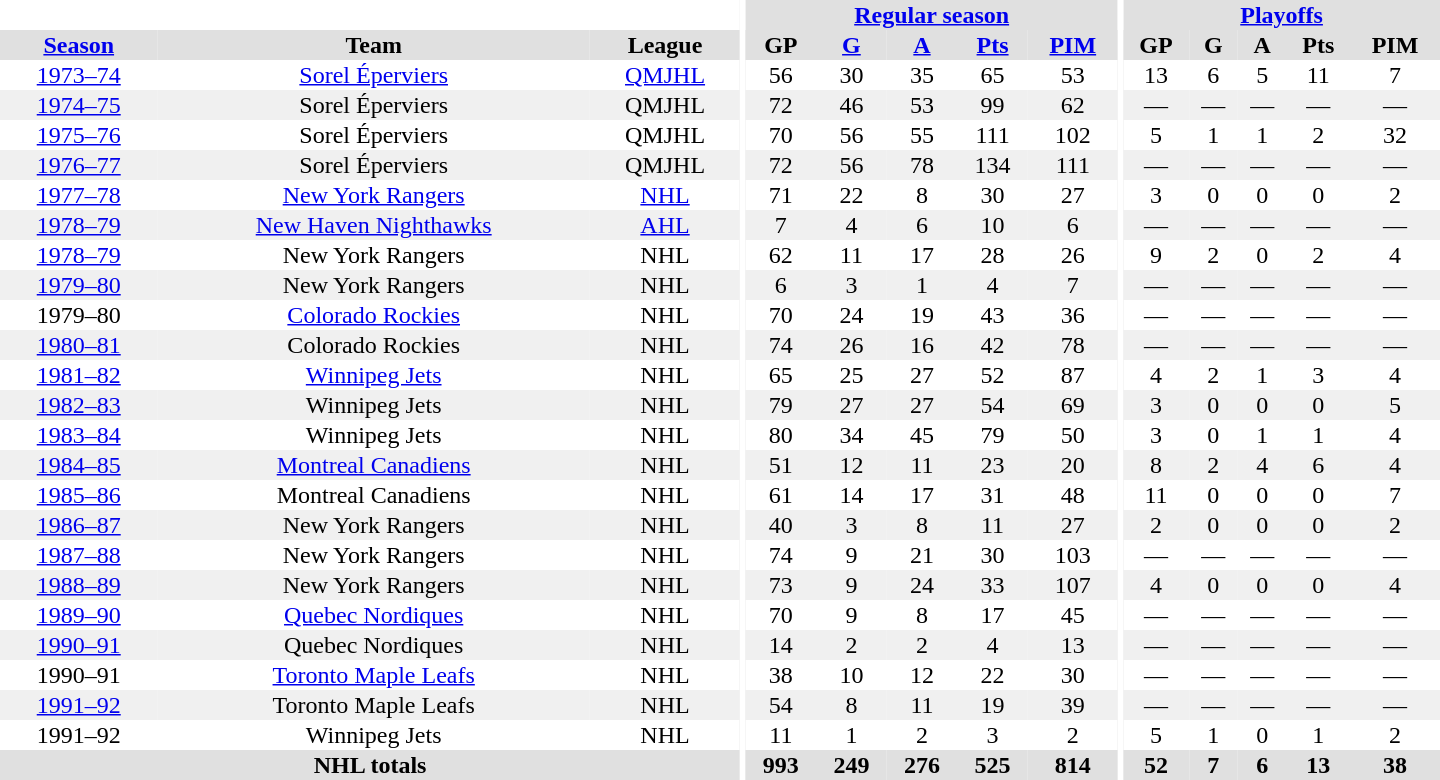<table border="0" cellpadding="1" cellspacing="0" style="text-align:center; width:60em">
<tr bgcolor="#e0e0e0">
<th colspan="3"  bgcolor="#ffffff"></th>
<th rowspan="99" bgcolor="#ffffff"></th>
<th colspan="5"><a href='#'>Regular season</a></th>
<th rowspan="99" bgcolor="#ffffff"></th>
<th colspan="5"><a href='#'>Playoffs</a></th>
</tr>
<tr bgcolor="#e0e0e0">
<th><a href='#'>Season</a></th>
<th>Team</th>
<th>League</th>
<th>GP</th>
<th><a href='#'>G</a></th>
<th><a href='#'>A</a></th>
<th><a href='#'>Pts</a></th>
<th><a href='#'>PIM</a></th>
<th>GP</th>
<th>G</th>
<th>A</th>
<th>Pts</th>
<th>PIM</th>
</tr>
<tr>
<td><a href='#'>1973–74</a></td>
<td><a href='#'>Sorel Éperviers</a></td>
<td><a href='#'>QMJHL</a></td>
<td>56</td>
<td>30</td>
<td>35</td>
<td>65</td>
<td>53</td>
<td>13</td>
<td>6</td>
<td>5</td>
<td>11</td>
<td>7</td>
</tr>
<tr style="background-color:#f0f0f0;">
<td><a href='#'>1974–75</a></td>
<td>Sorel Éperviers</td>
<td>QMJHL</td>
<td>72</td>
<td>46</td>
<td>53</td>
<td>99</td>
<td>62</td>
<td>—</td>
<td>—</td>
<td>—</td>
<td>—</td>
<td>—</td>
</tr>
<tr>
<td><a href='#'>1975–76</a></td>
<td>Sorel Éperviers</td>
<td>QMJHL</td>
<td>70</td>
<td>56</td>
<td>55</td>
<td>111</td>
<td>102</td>
<td>5</td>
<td>1</td>
<td>1</td>
<td>2</td>
<td>32</td>
</tr>
<tr style="background-color:#f0f0f0;">
<td><a href='#'>1976–77</a></td>
<td>Sorel Éperviers</td>
<td>QMJHL</td>
<td>72</td>
<td>56</td>
<td>78</td>
<td>134</td>
<td>111</td>
<td>—</td>
<td>—</td>
<td>—</td>
<td>—</td>
<td>—</td>
</tr>
<tr>
<td><a href='#'>1977–78</a></td>
<td><a href='#'>New York Rangers</a></td>
<td><a href='#'>NHL</a></td>
<td>71</td>
<td>22</td>
<td>8</td>
<td>30</td>
<td>27</td>
<td>3</td>
<td>0</td>
<td>0</td>
<td>0</td>
<td>2</td>
</tr>
<tr style="background-color:#f0f0f0;">
<td><a href='#'>1978–79</a></td>
<td><a href='#'>New Haven Nighthawks</a></td>
<td><a href='#'>AHL</a></td>
<td>7</td>
<td>4</td>
<td>6</td>
<td>10</td>
<td>6</td>
<td>—</td>
<td>—</td>
<td>—</td>
<td>—</td>
<td>—</td>
</tr>
<tr>
<td><a href='#'>1978–79</a></td>
<td>New York Rangers</td>
<td>NHL</td>
<td>62</td>
<td>11</td>
<td>17</td>
<td>28</td>
<td>26</td>
<td>9</td>
<td>2</td>
<td>0</td>
<td>2</td>
<td>4</td>
</tr>
<tr style="background-color:#f0f0f0;">
<td><a href='#'>1979–80</a></td>
<td>New York Rangers</td>
<td>NHL</td>
<td>6</td>
<td>3</td>
<td>1</td>
<td>4</td>
<td>7</td>
<td>—</td>
<td>—</td>
<td>—</td>
<td>—</td>
<td>—</td>
</tr>
<tr>
<td>1979–80</td>
<td><a href='#'>Colorado Rockies</a></td>
<td>NHL</td>
<td>70</td>
<td>24</td>
<td>19</td>
<td>43</td>
<td>36</td>
<td>—</td>
<td>—</td>
<td>—</td>
<td>—</td>
<td>—</td>
</tr>
<tr style="background-color:#f0f0f0;">
<td><a href='#'>1980–81</a></td>
<td>Colorado Rockies</td>
<td>NHL</td>
<td>74</td>
<td>26</td>
<td>16</td>
<td>42</td>
<td>78</td>
<td>—</td>
<td>—</td>
<td>—</td>
<td>—</td>
<td>—</td>
</tr>
<tr>
<td><a href='#'>1981–82</a></td>
<td><a href='#'>Winnipeg Jets</a></td>
<td>NHL</td>
<td>65</td>
<td>25</td>
<td>27</td>
<td>52</td>
<td>87</td>
<td>4</td>
<td>2</td>
<td>1</td>
<td>3</td>
<td>4</td>
</tr>
<tr style="background-color:#f0f0f0;">
<td><a href='#'>1982–83</a></td>
<td>Winnipeg Jets</td>
<td>NHL</td>
<td>79</td>
<td>27</td>
<td>27</td>
<td>54</td>
<td>69</td>
<td>3</td>
<td>0</td>
<td>0</td>
<td>0</td>
<td>5</td>
</tr>
<tr>
<td><a href='#'>1983–84</a></td>
<td>Winnipeg Jets</td>
<td>NHL</td>
<td>80</td>
<td>34</td>
<td>45</td>
<td>79</td>
<td>50</td>
<td>3</td>
<td>0</td>
<td>1</td>
<td>1</td>
<td>4</td>
</tr>
<tr style="background-color:#f0f0f0;">
<td><a href='#'>1984–85</a></td>
<td><a href='#'>Montreal Canadiens</a></td>
<td>NHL</td>
<td>51</td>
<td>12</td>
<td>11</td>
<td>23</td>
<td>20</td>
<td>8</td>
<td>2</td>
<td>4</td>
<td>6</td>
<td>4</td>
</tr>
<tr>
<td><a href='#'>1985–86</a></td>
<td>Montreal Canadiens</td>
<td>NHL</td>
<td>61</td>
<td>14</td>
<td>17</td>
<td>31</td>
<td>48</td>
<td>11</td>
<td>0</td>
<td>0</td>
<td>0</td>
<td>7</td>
</tr>
<tr style="background-color:#f0f0f0;">
<td><a href='#'>1986–87</a></td>
<td>New York Rangers</td>
<td>NHL</td>
<td>40</td>
<td>3</td>
<td>8</td>
<td>11</td>
<td>27</td>
<td>2</td>
<td>0</td>
<td>0</td>
<td>0</td>
<td>2</td>
</tr>
<tr>
<td><a href='#'>1987–88</a></td>
<td>New York Rangers</td>
<td>NHL</td>
<td>74</td>
<td>9</td>
<td>21</td>
<td>30</td>
<td>103</td>
<td>—</td>
<td>—</td>
<td>—</td>
<td>—</td>
<td>—</td>
</tr>
<tr style="background-color:#f0f0f0;">
<td><a href='#'>1988–89</a></td>
<td>New York Rangers</td>
<td>NHL</td>
<td>73</td>
<td>9</td>
<td>24</td>
<td>33</td>
<td>107</td>
<td>4</td>
<td>0</td>
<td>0</td>
<td>0</td>
<td>4</td>
</tr>
<tr>
<td><a href='#'>1989–90</a></td>
<td><a href='#'>Quebec Nordiques</a></td>
<td>NHL</td>
<td>70</td>
<td>9</td>
<td>8</td>
<td>17</td>
<td>45</td>
<td>—</td>
<td>—</td>
<td>—</td>
<td>—</td>
<td>—</td>
</tr>
<tr style="background-color:#f0f0f0;">
<td><a href='#'>1990–91</a></td>
<td>Quebec Nordiques</td>
<td>NHL</td>
<td>14</td>
<td>2</td>
<td>2</td>
<td>4</td>
<td>13</td>
<td>—</td>
<td>—</td>
<td>—</td>
<td>—</td>
<td>—</td>
</tr>
<tr>
<td>1990–91</td>
<td><a href='#'>Toronto Maple Leafs</a></td>
<td>NHL</td>
<td>38</td>
<td>10</td>
<td>12</td>
<td>22</td>
<td>30</td>
<td>—</td>
<td>—</td>
<td>—</td>
<td>—</td>
<td>—</td>
</tr>
<tr style="background-color:#f0f0f0;">
<td><a href='#'>1991–92</a></td>
<td>Toronto Maple Leafs</td>
<td>NHL</td>
<td>54</td>
<td>8</td>
<td>11</td>
<td>19</td>
<td>39</td>
<td>—</td>
<td>—</td>
<td>—</td>
<td>—</td>
<td>—</td>
</tr>
<tr>
<td>1991–92</td>
<td>Winnipeg Jets</td>
<td>NHL</td>
<td>11</td>
<td>1</td>
<td>2</td>
<td>3</td>
<td>2</td>
<td>5</td>
<td>1</td>
<td>0</td>
<td>1</td>
<td>2</td>
</tr>
<tr bgcolor="#e0e0e0">
<th colspan="3">NHL totals</th>
<th>993</th>
<th>249</th>
<th>276</th>
<th>525</th>
<th>814</th>
<th>52</th>
<th>7</th>
<th>6</th>
<th>13</th>
<th>38</th>
</tr>
</table>
